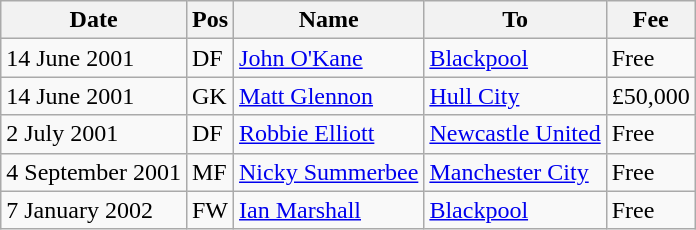<table class="wikitable">
<tr>
<th>Date</th>
<th>Pos</th>
<th>Name</th>
<th>To</th>
<th>Fee</th>
</tr>
<tr>
<td>14 June 2001</td>
<td>DF</td>
<td> <a href='#'>John O'Kane</a></td>
<td> <a href='#'>Blackpool</a></td>
<td>Free</td>
</tr>
<tr>
<td>14 June 2001</td>
<td>GK</td>
<td> <a href='#'>Matt Glennon</a></td>
<td> <a href='#'>Hull City</a></td>
<td>£50,000</td>
</tr>
<tr>
<td>2 July 2001</td>
<td>DF</td>
<td> <a href='#'>Robbie Elliott</a></td>
<td> <a href='#'>Newcastle United</a></td>
<td>Free</td>
</tr>
<tr>
<td>4 September 2001</td>
<td>MF</td>
<td> <a href='#'>Nicky Summerbee</a></td>
<td> <a href='#'>Manchester City</a></td>
<td>Free</td>
</tr>
<tr>
<td>7 January 2002</td>
<td>FW</td>
<td> <a href='#'>Ian Marshall</a></td>
<td> <a href='#'>Blackpool</a></td>
<td>Free</td>
</tr>
</table>
